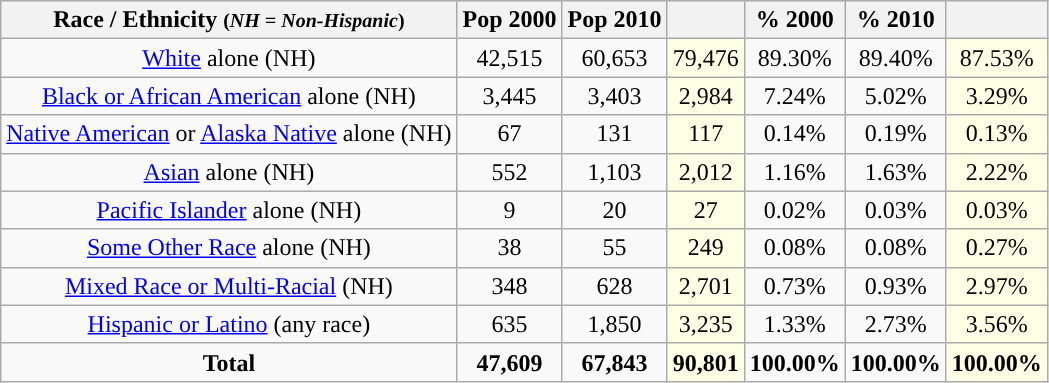<table class="wikitable" style="text-align:center;">
<tr>
<th>Race / Ethnicity <small>(<em>NH = Non-Hispanic</em>)</small></th>
<th>Pop 2000</th>
<th>Pop 2010</th>
<th></th>
<th>% 2000</th>
<th>% 2010</th>
<th></th>
</tr>
<tr>
<td><a href='#'>White</a> alone (NH)</td>
<td>42,515</td>
<td>60,653</td>
<td style='background: #ffffe6;'>79,476</td>
<td>89.30%</td>
<td>89.40%</td>
<td style='background: #ffffe6;'>87.53%</td>
</tr>
<tr>
<td><a href='#'>Black or African American</a> alone (NH)</td>
<td>3,445</td>
<td>3,403</td>
<td style='background: #ffffe6;'>2,984</td>
<td>7.24%</td>
<td>5.02%</td>
<td style='background: #ffffe6;'>3.29%</td>
</tr>
<tr>
<td><a href='#'>Native American</a> or <a href='#'>Alaska Native</a> alone (NH)</td>
<td>67</td>
<td>131</td>
<td style='background: #ffffe6;'>117</td>
<td>0.14%</td>
<td>0.19%</td>
<td style='background: #ffffe6;'>0.13%</td>
</tr>
<tr>
<td><a href='#'>Asian</a> alone (NH)</td>
<td>552</td>
<td>1,103</td>
<td style='background: #ffffe6;'>2,012</td>
<td>1.16%</td>
<td>1.63%</td>
<td style='background: #ffffe6;'>2.22%</td>
</tr>
<tr>
<td><a href='#'>Pacific Islander</a> alone (NH)</td>
<td>9</td>
<td>20</td>
<td style='background: #ffffe6;'>27</td>
<td>0.02%</td>
<td>0.03%</td>
<td style='background: #ffffe6;'>0.03%</td>
</tr>
<tr>
<td><a href='#'>Some Other Race</a> alone (NH)</td>
<td>38</td>
<td>55</td>
<td style='background: #ffffe6;'>249</td>
<td>0.08%</td>
<td>0.08%</td>
<td style='background: #ffffe6;'>0.27%</td>
</tr>
<tr>
<td><a href='#'>Mixed Race or Multi-Racial</a> (NH)</td>
<td>348</td>
<td>628</td>
<td style='background: #ffffe6;'>2,701</td>
<td>0.73%</td>
<td>0.93%</td>
<td style='background: #ffffe6;'>2.97%</td>
</tr>
<tr>
<td><a href='#'>Hispanic or Latino</a> (any race)</td>
<td>635</td>
<td>1,850</td>
<td style='background: #ffffe6;'>3,235</td>
<td>1.33%</td>
<td>2.73%</td>
<td style='background: #ffffe6;'>3.56%</td>
</tr>
<tr>
<td><strong>Total</strong></td>
<td><strong>47,609</strong></td>
<td><strong>67,843</strong></td>
<td style='background: #ffffe6;'><strong>90,801</strong></td>
<td><strong>100.00%</strong></td>
<td><strong>100.00%</strong></td>
<td style='background: #ffffe6;'><strong>100.00%</strong></td>
</tr>
</table>
